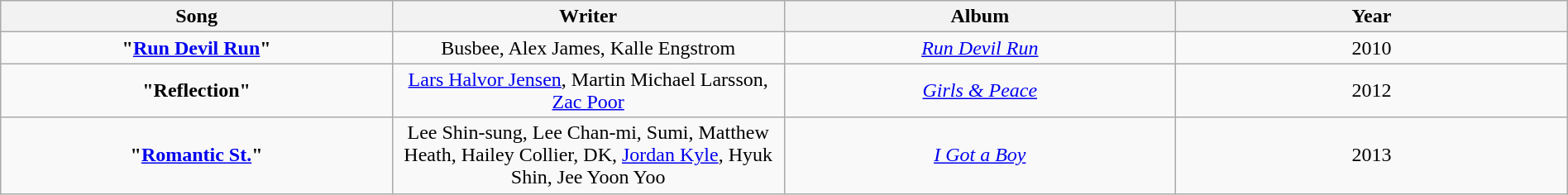<table class="wikitable" style="text-align:center; width:100%">
<tr>
<th style="width:25%">Song</th>
<th style="width:25%">Writer</th>
<th style="width:25%">Album</th>
<th style="width:25%">Year</th>
</tr>
<tr>
<td><strong>"<a href='#'>Run Devil Run</a>"</strong></td>
<td>Busbee, Alex James, Kalle Engstrom</td>
<td><em><a href='#'>Run Devil Run</a></em></td>
<td>2010</td>
</tr>
<tr>
<td><strong>"Reflection"</strong></td>
<td><a href='#'>Lars Halvor Jensen</a>, Martin Michael Larsson, <a href='#'>Zac Poor</a></td>
<td><em><a href='#'>Girls & Peace</a></em></td>
<td>2012</td>
</tr>
<tr>
<td><strong>"<a href='#'>Romantic St.</a>"</strong></td>
<td>Lee Shin-sung, Lee Chan-mi, Sumi, Matthew Heath, Hailey Collier, DK, <a href='#'>Jordan Kyle</a>, Hyuk Shin, Jee Yoon Yoo</td>
<td><em><a href='#'>I Got a Boy</a></em></td>
<td>2013</td>
</tr>
</table>
